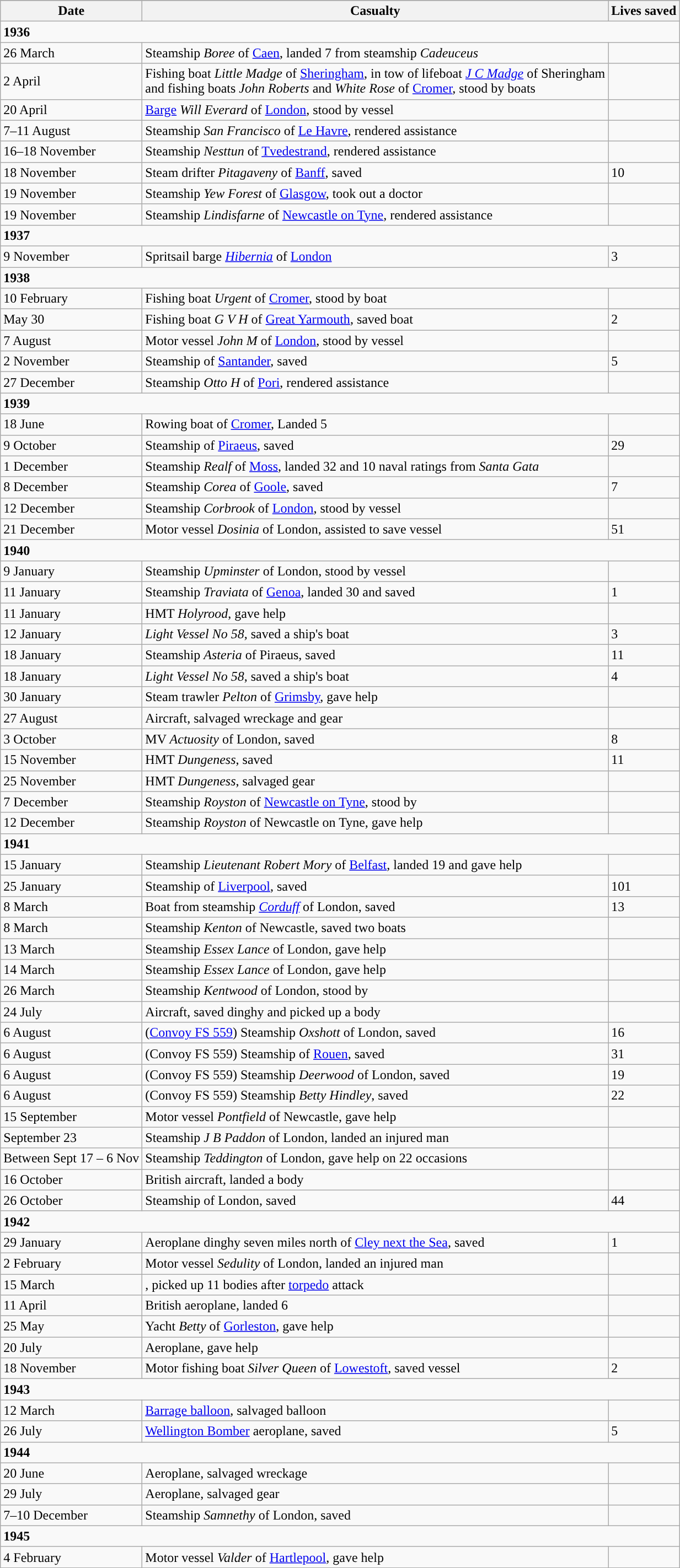<table class="wikitable">
<tr>
</tr>
<tr>
<th style="text-align: center;">Date</th>
<th style="text-align: center;">Casualty</th>
<th style="text-align: center;">Lives saved</th>
</tr>
<tr>
<td colspan="3"><strong>1936</strong></td>
</tr>
<tr>
<td>26 March</td>
<td>Steamship <em>Boree</em> of <a href='#'>Caen</a>, landed 7 from steamship <em>Cadeuceus</em></td>
<td></td>
</tr>
<tr>
<td>2 April</td>
<td>Fishing boat <em>Little Madge</em> of <a href='#'>Sheringham</a>, in tow of lifeboat <a href='#'><em>J C Madge</em></a> of Sheringham<br> and fishing boats <em>John Roberts</em> and <em>White Rose</em> of <a href='#'>Cromer</a>, stood by boats</td>
<td></td>
</tr>
<tr>
<td>20 April</td>
<td><a href='#'>Barge</a> <em>Will Everard</em> of <a href='#'>London</a>, stood by vessel</td>
<td></td>
</tr>
<tr ---->
<td>7–11 August</td>
<td>Steamship <em>San Francisco</em> of <a href='#'>Le Havre</a>, rendered assistance</td>
<td></td>
</tr>
<tr>
<td>16–18 November</td>
<td>Steamship <em>Nesttun</em> of <a href='#'>Tvedestrand</a>, rendered assistance</td>
<td></td>
</tr>
<tr>
<td>18 November</td>
<td>Steam drifter <em>Pitagaveny</em> of <a href='#'>Banff</a>, saved</td>
<td>10</td>
</tr>
<tr ---->
<td>19 November</td>
<td>Steamship <em>Yew Forest</em> of <a href='#'>Glasgow</a>, took out a doctor</td>
<td></td>
</tr>
<tr ---->
<td>19 November</td>
<td>Steamship <em>Lindisfarne</em> of <a href='#'>Newcastle on Tyne</a>, rendered assistance</td>
<td></td>
</tr>
<tr ---->
<td colspan="3"><strong>1937</strong></td>
</tr>
<tr ---->
<td>9 November</td>
<td>Spritsail barge <a href='#'><em>Hibernia</em></a> of <a href='#'>London</a></td>
<td>3</td>
</tr>
<tr ---->
<td colspan="3"><strong>1938</strong></td>
</tr>
<tr ---->
<td>10 February</td>
<td>Fishing boat <em>Urgent</em> of <a href='#'>Cromer</a>, stood by boat</td>
<td></td>
</tr>
<tr ---->
<td>May 30</td>
<td>Fishing boat <em>G V H</em>  of <a href='#'>Great Yarmouth</a>, saved boat</td>
<td>2</td>
</tr>
<tr ---->
<td>7 August</td>
<td>Motor vessel <em>John M</em> of <a href='#'>London</a>, stood by vessel</td>
<td></td>
</tr>
<tr ---->
<td>2 November</td>
<td>Steamship  of <a href='#'>Santander</a>, saved</td>
<td>5</td>
</tr>
<tr ---->
<td>27 December</td>
<td>Steamship <em>Otto H</em> of <a href='#'>Pori</a>, rendered assistance</td>
<td></td>
</tr>
<tr ---->
<td colspan="3"><strong>1939</strong></td>
</tr>
<tr ---->
<td>18 June</td>
<td>Rowing boat of <a href='#'>Cromer</a>, Landed 5</td>
<td></td>
</tr>
<tr ---->
<td>9 October</td>
<td>Steamship  of <a href='#'>Piraeus</a>, saved</td>
<td>29</td>
</tr>
<tr ---->
<td>1 December</td>
<td>Steamship <em>Realf</em> of <a href='#'>Moss</a>, landed 32 and 10 naval ratings from <em>Santa Gata</em></td>
<td></td>
</tr>
<tr ---->
<td>8 December</td>
<td>Steamship  <em>Corea</em> of <a href='#'>Goole</a>, saved</td>
<td>7</td>
</tr>
<tr ---->
<td>12 December</td>
<td>Steamship <em>Corbrook</em> of <a href='#'>London</a>, stood by vessel</td>
<td></td>
</tr>
<tr ---->
<td>21 December</td>
<td>Motor vessel <em>Dosinia</em> of London, assisted to save vessel</td>
<td>51</td>
</tr>
<tr ---->
<td colspan="3"><strong>1940</strong></td>
</tr>
<tr ---->
<td>9 January</td>
<td>Steamship <em>Upminster</em> of London, stood by vessel</td>
<td></td>
</tr>
<tr ---->
<td>11 January</td>
<td>Steamship <em>Traviata</em> of <a href='#'>Genoa</a>, landed 30 and saved</td>
<td>1</td>
</tr>
<tr ---->
<td>11 January</td>
<td>HMT <em>Holyrood</em>, gave help</td>
<td></td>
</tr>
<tr ---->
<td>12 January</td>
<td><em>Light Vessel No 58</em>, saved a ship's boat</td>
<td>3</td>
</tr>
<tr ---->
<td>18 January</td>
<td>Steamship <em>Asteria</em> of Piraeus, saved</td>
<td>11</td>
</tr>
<tr ---->
<td>18 January</td>
<td><em>Light Vessel No 58</em>, saved a ship's boat</td>
<td>4</td>
</tr>
<tr ---->
<td>30 January</td>
<td>Steam trawler <em>Pelton</em> of <a href='#'>Grimsby</a>, gave help</td>
<td></td>
</tr>
<tr ---->
<td>27 August</td>
<td>Aircraft, salvaged wreckage and gear</td>
<td></td>
</tr>
<tr ---->
<td>3 October</td>
<td>MV <em>Actuosity</em> of London, saved</td>
<td>8</td>
</tr>
<tr ---->
<td>15 November</td>
<td>HMT <em>Dungeness</em>, saved</td>
<td>11</td>
</tr>
<tr ---->
<td>25 November</td>
<td>HMT <em>Dungeness</em>, salvaged gear</td>
<td></td>
</tr>
<tr ---->
<td>7 December</td>
<td>Steamship <em>Royston</em> of <a href='#'>Newcastle on Tyne</a>, stood by</td>
<td></td>
</tr>
<tr ---->
<td>12 December</td>
<td>Steamship <em>Royston</em> of Newcastle on Tyne, gave help</td>
<td></td>
</tr>
<tr ---->
<td colspan="3"><strong>1941</strong></td>
</tr>
<tr ---->
<td>15 January</td>
<td>Steamship <em>Lieutenant Robert Mory</em> of <a href='#'>Belfast</a>, landed 19 and gave help</td>
<td></td>
</tr>
<tr ---->
<td>25 January</td>
<td>Steamship  of <a href='#'>Liverpool</a>, saved</td>
<td>101</td>
</tr>
<tr ---->
<td>8 March</td>
<td>Boat from steamship <a href='#'><em>Corduff</em></a> of London, saved</td>
<td>13</td>
</tr>
<tr ---->
<td>8 March</td>
<td>Steamship <em>Kenton</em> of Newcastle, saved two boats</td>
<td></td>
</tr>
<tr ---->
<td>13 March</td>
<td>Steamship <em>Essex Lance</em> of London, gave help</td>
<td></td>
</tr>
<tr ---->
<td>14 March</td>
<td>Steamship <em>Essex Lance</em> of London, gave help</td>
<td></td>
</tr>
<tr ---->
<td>26 March</td>
<td>Steamship <em>Kentwood</em> of London, stood by</td>
<td></td>
</tr>
<tr ---->
<td>24 July</td>
<td>Aircraft, saved dinghy and picked up a body</td>
<td></td>
</tr>
<tr ---->
<td>6 August</td>
<td>(<a href='#'>Convoy FS 559</a>) Steamship <em>Oxshott</em> of London, saved</td>
<td>16</td>
</tr>
<tr ---->
<td>6 August</td>
<td>(Convoy FS 559) Steamship  of <a href='#'>Rouen</a>, saved</td>
<td>31</td>
</tr>
<tr ---->
<td>6 August</td>
<td>(Convoy FS 559) Steamship <em>Deerwood</em> of London, saved</td>
<td>19</td>
</tr>
<tr ---->
<td>6 August</td>
<td>(Convoy FS 559) Steamship <em>Betty Hindley</em>, saved</td>
<td>22</td>
</tr>
<tr ---->
<td>15 September</td>
<td>Motor vessel <em>Pontfield</em> of Newcastle, gave help</td>
<td></td>
</tr>
<tr ---->
<td>September 23</td>
<td>Steamship <em>J B Paddon</em> of London, landed an injured man</td>
<td></td>
</tr>
<tr ---->
<td>Between Sept 17 – 6 Nov</td>
<td>Steamship <em>Teddington</em> of London, gave help on 22 occasions</td>
<td></td>
</tr>
<tr ---->
<td>16 October</td>
<td>British aircraft, landed a body</td>
<td></td>
</tr>
<tr ---->
<td>26 October</td>
<td>Steamship  of London, saved</td>
<td>44</td>
</tr>
<tr ---->
<td colspan="3"><strong>1942</strong></td>
</tr>
<tr ---->
<td>29 January</td>
<td>Aeroplane dinghy seven miles north of <a href='#'>Cley next the Sea</a>, saved</td>
<td>1</td>
</tr>
<tr ---->
<td>2 February</td>
<td>Motor vessel <em>Sedulity</em> of London, landed an injured man</td>
<td></td>
</tr>
<tr ---->
<td>15 March</td>
<td>, picked up 11 bodies after <a href='#'>torpedo</a> attack</td>
<td></td>
</tr>
<tr ---->
<td>11 April</td>
<td>British aeroplane, landed 6</td>
<td></td>
</tr>
<tr ---->
<td>25 May</td>
<td>Yacht <em>Betty</em> of <a href='#'>Gorleston</a>, gave help</td>
<td></td>
</tr>
<tr ---->
<td>20 July</td>
<td>Aeroplane, gave help</td>
<td></td>
</tr>
<tr ---->
<td>18 November</td>
<td>Motor fishing boat <em>Silver Queen</em> of <a href='#'>Lowestoft</a>, saved vessel</td>
<td>2</td>
</tr>
<tr ---->
<td colspan="3"><strong>1943</strong></td>
</tr>
<tr ---->
<td>12 March</td>
<td><a href='#'>Barrage balloon</a>, salvaged balloon</td>
<td></td>
</tr>
<tr ---->
<td>26 July</td>
<td><a href='#'>Wellington Bomber</a> aeroplane, saved</td>
<td>5</td>
</tr>
<tr ---->
<td colspan="3"><strong>1944</strong></td>
</tr>
<tr ---->
<td>20 June</td>
<td>Aeroplane, salvaged wreckage</td>
<td></td>
</tr>
<tr ---->
<td>29 July</td>
<td>Aeroplane, salvaged gear</td>
<td></td>
</tr>
<tr ---->
<td>7–10 December</td>
<td>Steamship <em>Samnethy</em> of London, saved</td>
<td></td>
</tr>
<tr ---->
<td colspan="3"><strong>1945</strong></td>
</tr>
<tr ---->
<td>4 February</td>
<td>Motor vessel <em>Valder</em> of <a href='#'>Hartlepool</a>, gave help</td>
<td></td>
</tr>
</table>
